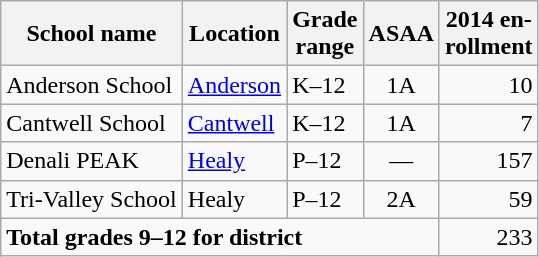<table class="wikitable">
<tr>
<th>School name</th>
<th>Location</th>
<th>Grade<br>range</th>
<th>ASAA</th>
<th>2014 en-<br>rollment</th>
</tr>
<tr>
<td>Anderson School</td>
<td><a href='#'>Anderson</a></td>
<td>K–12</td>
<td align="center">1A</td>
<td align="right">10</td>
</tr>
<tr>
<td>Cantwell School</td>
<td><a href='#'>Cantwell</a></td>
<td>K–12</td>
<td align="center">1A</td>
<td align="right">7</td>
</tr>
<tr>
<td>Denali PEAK</td>
<td><a href='#'>Healy</a></td>
<td>P–12</td>
<td align="center">—</td>
<td align="right">157</td>
</tr>
<tr>
<td>Tri-Valley School</td>
<td>Healy</td>
<td>P–12</td>
<td align="center">2A</td>
<td align="right">59</td>
</tr>
<tr>
<td colspan="4"><strong>Total grades 9–12 for district</strong></td>
<td align="right">233</td>
</tr>
</table>
